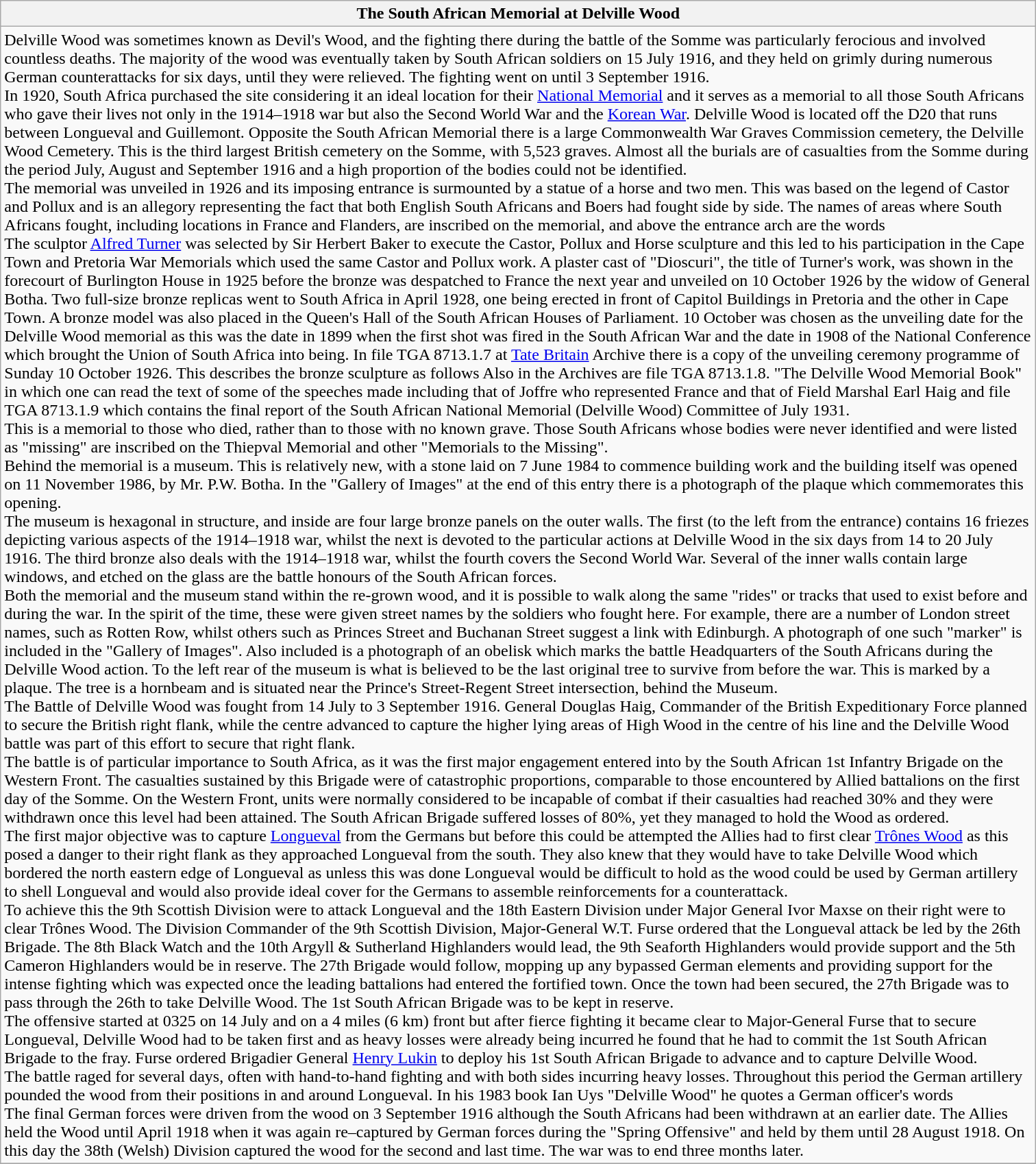<table class="wikitable sortable">
<tr>
<th scope="col" style="width:1000px;">The South African Memorial at Delville Wood</th>
</tr>
<tr>
<td>Delville Wood was sometimes known as Devil's Wood, and the fighting there during the battle of the Somme was particularly ferocious and involved countless deaths. The majority of the wood was eventually taken by South African soldiers on 15 July 1916, and they held on grimly during numerous German counterattacks for six days, until they were relieved. The fighting went on until 3 September 1916.<br>
In 1920, South Africa purchased the site considering it an ideal location for their <a href='#'>National Memorial</a> and it serves as a memorial to all those South Africans who gave their lives not only in the 1914–1918 war but also the Second World War and the <a href='#'>Korean War</a>.  Delville Wood is located off the D20 that runs between Longueval  and Guillemont.   Opposite the South African Memorial there is a large Commonwealth War Graves Commission cemetery, the Delville Wood Cemetery. This is the third largest British cemetery on the Somme, with 5,523 graves. Almost all the burials are of casualties from the Somme during the period July, August and September 1916 and a high proportion of the bodies could not be identified.<br>The memorial was unveiled in 1926 and its imposing entrance is surmounted by a statue of a horse and two men. This was based on the legend of Castor and Pollux and is an allegory representing the fact that both English South Africans and Boers had fought side by side.  The names of areas where South Africans fought, including locations in France and Flanders, are inscribed on the memorial, and above the entrance arch are the words <br>The sculptor <a href='#'>Alfred Turner</a> was selected by Sir Herbert Baker to execute the Castor, Pollux and Horse sculpture and this led to his participation in the Cape Town and Pretoria War Memorials which used the same Castor and Pollux work. A plaster cast of "Dioscuri", the title of Turner's work, was shown in the forecourt of Burlington House in 1925 before the bronze was despatched to France the next year and unveiled on 10 October 1926 by the widow of General Botha. Two full-size bronze replicas went to South Africa in April 1928, one being erected in front of Capitol Buildings in Pretoria and the other in Cape Town. A bronze model was also placed in the Queen's Hall of the South African Houses of Parliament. 10 October was chosen as the unveiling date for the Delville Wood memorial as this was the date in 1899 when the first shot was fired in the South African War and the date in 1908 of the National Conference which brought the Union of South Africa into being.    In file TGA 8713.1.7 at <a href='#'>Tate Britain</a> Archive there is a copy of the unveiling ceremony programme of Sunday 10 October 1926. This describes the bronze sculpture as follows Also in the Archives are file TGA 8713.1.8. "The Delville Wood Memorial Book" in which one can read the text of some of the speeches made including that of Joffre who represented France and that of Field Marshal Earl Haig and file TGA 8713.1.9 which contains the final report of the South African National Memorial (Delville Wood) Committee of July 1931.<br>This is a memorial to those who died, rather than to those with no known grave.  Those South Africans whose bodies were never identified and were listed as "missing" are inscribed on the Thiepval Memorial and other "Memorials to the Missing".<br>Behind the memorial is a museum. This is relatively new, with a stone laid on 7 June 1984 to commence building work and the building itself was opened on 11 November 1986, by Mr. P.W. Botha.   In the "Gallery of Images" at the end of this entry there is a photograph of the plaque which commemorates this opening.<br>The museum is hexagonal in structure, and inside are four large bronze panels on the outer walls. The first (to the left from the entrance) contains 16 friezes depicting various aspects of the 1914–1918 war, whilst the next is devoted to the particular actions at Delville Wood in the six days from 14 to 20 July 1916. The third bronze also deals with the 1914–1918 war, whilst the fourth covers the Second World War. Several of the inner walls contain large windows, and etched on the glass are the battle honours of the South African forces.<br>Both the memorial and the museum stand within the re-grown wood, and it is possible to walk along the same "rides" or tracks that used to exist before and during the war. In the spirit of the time, these were given street names by the soldiers who fought here. For example, there are a number of London street names, such as Rotten Row, whilst others such as Princes Street and Buchanan Street suggest a link with Edinburgh. A photograph of one such "marker" is included in the "Gallery of Images". Also included is a photograph of an obelisk which marks the battle Headquarters of the South Africans during the Delville Wood action. To the left rear of the museum is what is believed to be the last original tree to survive from before the war. This is marked by a plaque. The tree is a hornbeam and is situated near the  Prince's Street-Regent Street intersection, behind the Museum.<br>The Battle of Delville Wood was fought from 14 July to 3 September 1916.  General Douglas Haig, Commander of the British Expeditionary Force planned to secure the British right flank, while the centre advanced to capture the higher lying areas of High Wood in the centre of his line and the Delville Wood battle was part of this effort to secure that right flank.<br>The battle is of particular importance to South Africa, as it was the first major engagement entered into by the South African 1st Infantry Brigade on the Western Front. The casualties sustained by this Brigade were of catastrophic proportions, comparable to those encountered by Allied battalions on the first day of the Somme. On the Western Front, units were normally considered to be incapable of combat if their casualties had reached 30% and they were withdrawn once this level had been attained. The South African Brigade suffered losses of 80%, yet they managed to hold the Wood as ordered.<br>The first major objective was to capture <a href='#'>Longueval</a> from the Germans but before this could be attempted the Allies had to first clear <a href='#'>Trônes Wood</a> as this posed a danger to their right flank as they approached Longueval from the south.  They also knew that they would have to take Delville Wood which bordered the north eastern edge of Longueval as unless this was done Longueval would be difficult to hold as the wood could be used by German artillery to shell Longueval and would also provide ideal cover for the Germans to assemble reinforcements for a counterattack.<br>To achieve this the 9th Scottish Division were to attack Longueval and the 18th Eastern Division under Major General Ivor Maxse on their right were to clear Trônes Wood. The Division Commander of the 9th Scottish Division, Major-General W.T. Furse ordered that the Longueval attack be led by the 26th Brigade.   The 8th Black Watch and the 10th Argyll & Sutherland Highlanders would lead,  the  9th Seaforth Highlanders would provide support and the 5th Cameron Highlanders would be in reserve. The 27th Brigade would follow, mopping up any bypassed German elements and providing support for the intense fighting which was expected once the leading battalions had entered the fortified town. Once the town had been secured, the 27th Brigade was to pass through the 26th to take Delville Wood. The 1st South African Brigade was to be kept in reserve.<br>The offensive started at 0325 on 14 July and on a 4 miles (6 km) front but after fierce fighting it became clear to Major-General Furse that to secure Longueval, Delville Wood had to be taken first and as heavy losses were already being incurred he found that he had to commit the 1st South African Brigade to the fray.  Furse ordered Brigadier General <a href='#'>Henry Lukin</a> to deploy his 1st South African Brigade to advance and to capture Delville Wood.<br>The battle raged for several days, often with hand-to-hand fighting and with both sides incurring heavy losses.  Throughout this period the German artillery pounded the wood from their positions in and around Longueval.  In his 1983 book Ian Uys "Delville Wood" he quotes a German officer's words <br>The final German forces were driven from the wood on 3 September 1916 although the South Africans had been withdrawn at an earlier date.   The Allies held the Wood until April 1918 when it was again re–captured by German forces during the "Spring Offensive" and held by them until 28 August 1918. On this day the 38th (Welsh) Division captured the wood for the second and last time. The war was to end three months later.

<br></td>
</tr>
<tr>
</tr>
</table>
